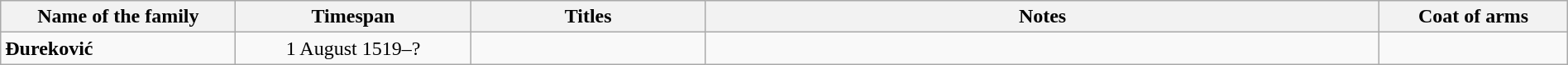<table class="wikitable" style="text-align:center" width=100%>
<tr>
<th width="15%" bgcolor="gold" !>Name of the family</th>
<th width="15%" bgcolor="silver" !>Timespan</th>
<th width="15%" bgcolor="silver" !>Titles</th>
<th width="43%" bgcolor="silver" !>Notes</th>
<th width="12%" bgcolor="silver" !>Coat of arms</th>
</tr>
<tr>
<td align="left"><strong>Đureković</strong></td>
<td>1 August 1519–?</td>
<td></td>
<td></td>
<td></td>
</tr>
</table>
